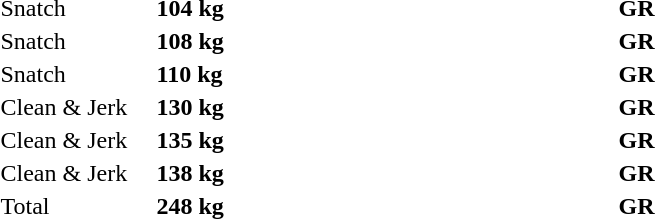<table>
<tr>
<th width=100></th>
<th width=100></th>
<th width=200></th>
<th width=80></th>
</tr>
<tr>
<td>Snatch</td>
<td><strong>104 kg</strong></td>
<td></td>
<td><strong>GR</strong></td>
</tr>
<tr>
<td>Snatch</td>
<td><strong>108 kg</strong></td>
<td></td>
<td><strong>GR</strong></td>
</tr>
<tr>
<td>Snatch</td>
<td><strong>110 kg</strong></td>
<td></td>
<td><strong>GR</strong></td>
</tr>
<tr>
<td>Clean & Jerk</td>
<td><strong>130 kg</strong></td>
<td></td>
<td><strong>GR</strong></td>
</tr>
<tr>
<td>Clean & Jerk</td>
<td><strong>135 kg</strong></td>
<td></td>
<td><strong>GR</strong></td>
</tr>
<tr>
<td>Clean & Jerk</td>
<td><strong>138 kg</strong></td>
<td></td>
<td><strong>GR</strong></td>
</tr>
<tr>
<td>Total</td>
<td><strong>248 kg</strong></td>
<td></td>
<td><strong>GR</strong></td>
</tr>
</table>
